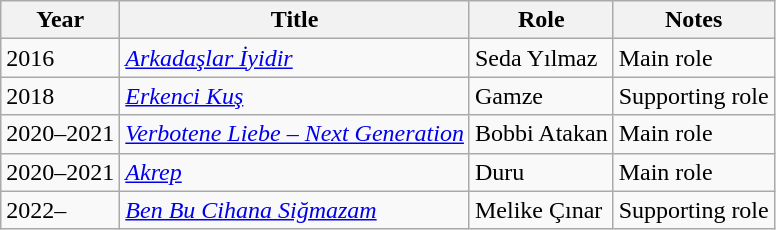<table class="wikitable sortable">
<tr>
<th>Year</th>
<th>Title</th>
<th>Role</th>
<th class="unsortable">Notes</th>
</tr>
<tr>
<td>2016</td>
<td><em><a href='#'>Arkadaşlar İyidir</a></em></td>
<td>Seda Yılmaz</td>
<td>Main role</td>
</tr>
<tr>
<td>2018</td>
<td><em><a href='#'>Erkenci Kuş</a></em></td>
<td>Gamze</td>
<td>Supporting role</td>
</tr>
<tr>
<td>2020–2021</td>
<td><em><a href='#'>Verbotene Liebe – Next Generation</a></em></td>
<td>Bobbi Atakan</td>
<td>Main role</td>
</tr>
<tr>
<td>2020–2021</td>
<td><em><a href='#'>Akrep</a></em></td>
<td>Duru</td>
<td>Main role</td>
</tr>
<tr>
<td>2022–</td>
<td><em><a href='#'>Ben Bu Cihana Siğmazam</a></em></td>
<td>Melike Çınar</td>
<td>Supporting role</td>
</tr>
</table>
